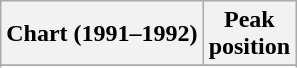<table class="wikitable plainrowheaders" style="text-align:center">
<tr>
<th scope="col">Chart (1991–1992)</th>
<th scope="col">Peak<br>position</th>
</tr>
<tr>
</tr>
<tr>
</tr>
</table>
